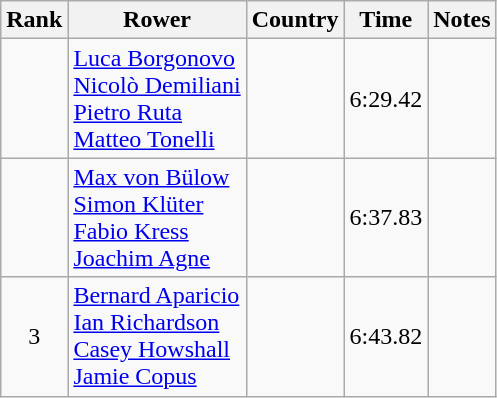<table class="wikitable" style="text-align:center">
<tr>
<th>Rank</th>
<th>Rower</th>
<th>Country</th>
<th>Time</th>
<th>Notes</th>
</tr>
<tr>
<td></td>
<td align="left"><a href='#'>Luca Borgonovo</a><br><a href='#'>Nicolò Demiliani</a><br><a href='#'>Pietro Ruta</a><br><a href='#'>Matteo Tonelli</a></td>
<td align="left"></td>
<td>6:29.42</td>
<td></td>
</tr>
<tr>
<td></td>
<td align="left"><a href='#'>Max von Bülow</a><br><a href='#'>Simon Klüter</a><br><a href='#'>Fabio Kress</a><br><a href='#'>Joachim Agne</a></td>
<td align="left"></td>
<td>6:37.83</td>
<td></td>
</tr>
<tr>
<td>3</td>
<td align="left"><a href='#'>Bernard Aparicio</a><br><a href='#'>Ian Richardson</a><br><a href='#'>Casey Howshall</a><br><a href='#'>Jamie Copus</a></td>
<td align="left"></td>
<td>6:43.82</td>
<td></td>
</tr>
</table>
